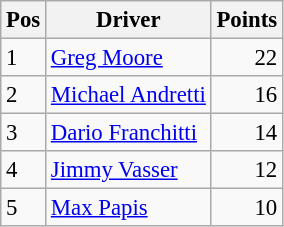<table class="wikitable" style="font-size: 95%;">
<tr>
<th>Pos</th>
<th>Driver</th>
<th>Points</th>
</tr>
<tr>
<td>1</td>
<td> <a href='#'>Greg Moore</a></td>
<td align="right">22</td>
</tr>
<tr>
<td>2</td>
<td> <a href='#'>Michael Andretti</a></td>
<td align="right">16</td>
</tr>
<tr>
<td>3</td>
<td> <a href='#'>Dario Franchitti</a></td>
<td align="right">14</td>
</tr>
<tr>
<td>4</td>
<td> <a href='#'>Jimmy Vasser</a></td>
<td align="right">12</td>
</tr>
<tr>
<td>5</td>
<td> <a href='#'>Max Papis</a></td>
<td align="right">10</td>
</tr>
</table>
